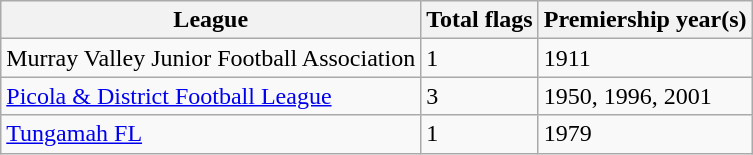<table class="wikitable">
<tr>
<th>League</th>
<th>Total flags</th>
<th>Premiership year(s)</th>
</tr>
<tr>
<td>Murray Valley Junior Football Association</td>
<td>1</td>
<td>1911</td>
</tr>
<tr>
<td><a href='#'>Picola & District Football League</a></td>
<td>3</td>
<td>1950, 1996, 2001</td>
</tr>
<tr>
<td><a href='#'>Tungamah FL</a></td>
<td>1</td>
<td>1979</td>
</tr>
</table>
